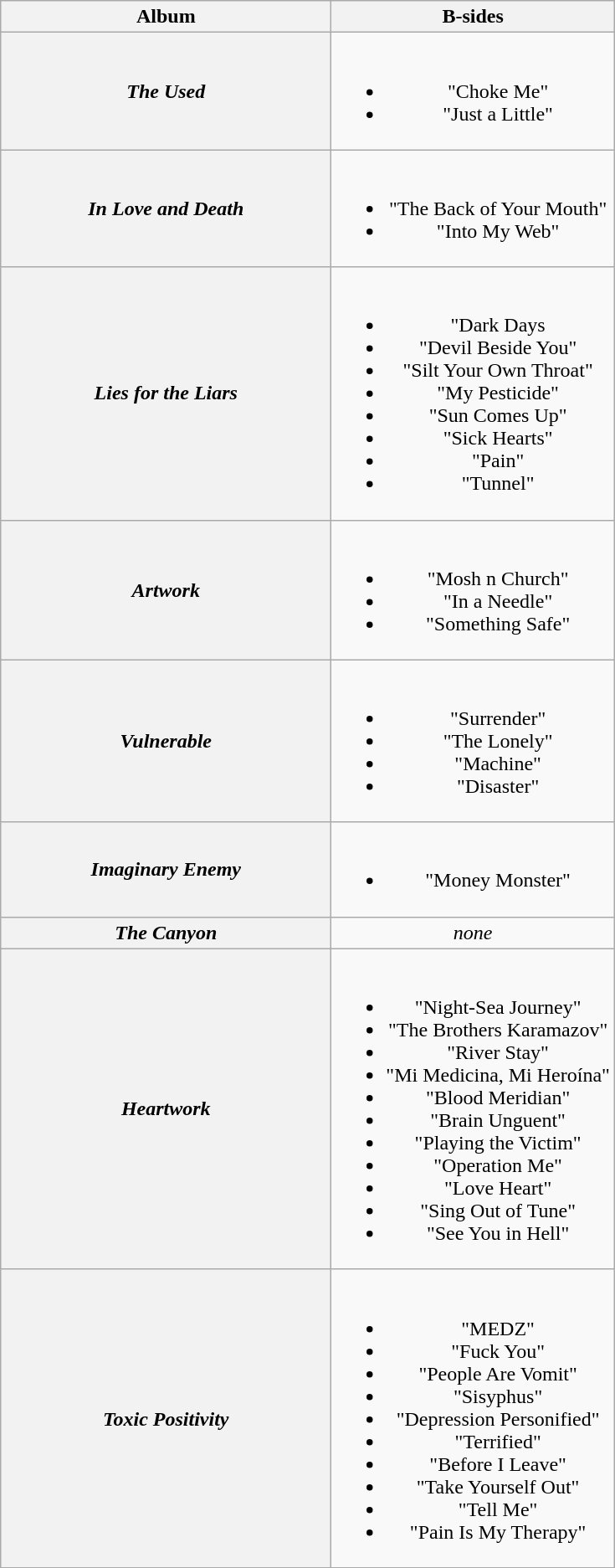<table class="wikitable plainrowheaders" style="text-align:center;">
<tr>
<th scope="col" style="width:16em;">Album</th>
<th scope="col">B-sides</th>
</tr>
<tr>
<th scope="row"><em>The Used</em></th>
<td><br><ul><li>"Choke Me"</li><li>"Just a Little"</li></ul></td>
</tr>
<tr>
<th scope="row"><em>In Love and Death</em></th>
<td><br><ul><li>"The Back of Your Mouth"</li><li>"Into My Web"</li></ul></td>
</tr>
<tr>
<th scope="row"><em>Lies for the Liars</em></th>
<td><br><ul><li>"Dark Days</li><li>"Devil Beside You"</li><li>"Silt Your Own Throat"</li><li>"My Pesticide"</li><li>"Sun Comes Up"</li><li>"Sick Hearts"</li><li>"Pain"</li><li>"Tunnel"</li></ul></td>
</tr>
<tr>
<th scope="row"><em>Artwork</em></th>
<td><br><ul><li>"Mosh n Church"</li><li>"In a Needle"</li><li>"Something Safe"</li></ul></td>
</tr>
<tr>
<th scope="row"><em>Vulnerable</em></th>
<td><br><ul><li>"Surrender"</li><li>"The Lonely"</li><li>"Machine"</li><li>"Disaster"</li></ul></td>
</tr>
<tr>
<th scope="row"><em>Imaginary Enemy</em></th>
<td><br><ul><li>"Money Monster"</li></ul></td>
</tr>
<tr>
<th scope="row"><em>The Canyon</em></th>
<td><em>none</em></td>
</tr>
<tr>
<th scope="row"><em>Heartwork</em></th>
<td><br><ul><li>"Night-Sea Journey"</li><li>"The Brothers Karamazov"</li><li>"River Stay"</li><li>"Mi Medicina, Mi Heroína"</li><li>"Blood Meridian"</li><li>"Brain Unguent"</li><li>"Playing the Victim"</li><li>"Operation Me"</li><li>"Love Heart"</li><li>"Sing Out of Tune"</li><li>"See You in Hell"</li></ul></td>
</tr>
<tr>
<th scope="row"><em>Toxic Positivity</em></th>
<td><br><ul><li>"MEDZ"</li><li>"Fuck You"</li><li>"People Are Vomit"</li><li>"Sisyphus"</li><li>"Depression Personified"</li><li>"Terrified"</li><li>"Before I Leave"</li><li>"Take Yourself Out"</li><li>"Tell Me"</li><li>"Pain Is My Therapy"</li></ul></td>
</tr>
<tr>
</tr>
</table>
